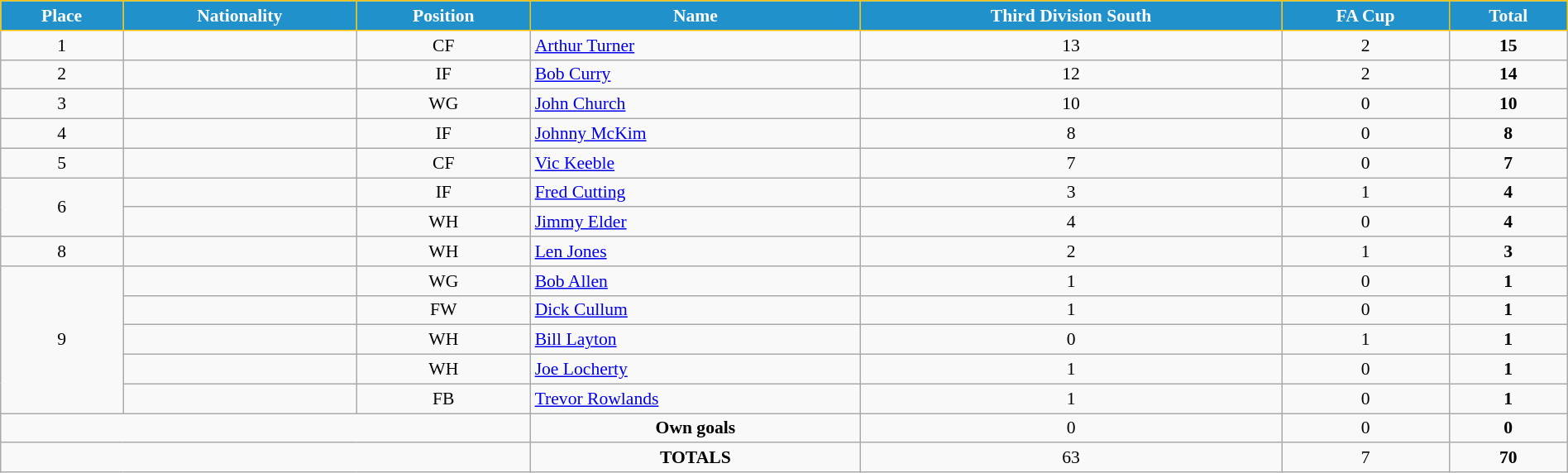<table class="wikitable" style="text-align:center; font-size:90%; width:100%;">
<tr>
<th style="background:#2191CC; color:white; border:1px solid #F7C408; text-align:center;">Place</th>
<th style="background:#2191CC; color:white; border:1px solid #F7C408; text-align:center;">Nationality</th>
<th style="background:#2191CC; color:white; border:1px solid #F7C408; text-align:center;">Position</th>
<th style="background:#2191CC; color:white; border:1px solid #F7C408; text-align:center;">Name</th>
<th style="background:#2191CC; color:white; border:1px solid #F7C408; text-align:center;">Third Division South</th>
<th style="background:#2191CC; color:white; border:1px solid #F7C408; text-align:center;">FA Cup</th>
<th style="background:#2191CC; color:white; border:1px solid #F7C408; text-align:center;">Total</th>
</tr>
<tr>
<td>1</td>
<td></td>
<td>CF</td>
<td align="left"><a href='#'>Arthur Turner</a></td>
<td>13</td>
<td>2</td>
<td><strong>15</strong></td>
</tr>
<tr>
<td>2</td>
<td></td>
<td>IF</td>
<td align="left"><a href='#'>Bob Curry</a></td>
<td>12</td>
<td>2</td>
<td><strong>14</strong></td>
</tr>
<tr>
<td>3</td>
<td></td>
<td>WG</td>
<td align="left"><a href='#'>John Church</a></td>
<td>10</td>
<td>0</td>
<td><strong>10</strong></td>
</tr>
<tr>
<td>4</td>
<td></td>
<td>IF</td>
<td align="left"><a href='#'>Johnny McKim</a></td>
<td>8</td>
<td>0</td>
<td><strong>8</strong></td>
</tr>
<tr>
<td>5</td>
<td></td>
<td>CF</td>
<td align="left"><a href='#'>Vic Keeble</a></td>
<td>7</td>
<td>0</td>
<td><strong>7</strong></td>
</tr>
<tr>
<td rowspan="2">6</td>
<td></td>
<td>IF</td>
<td align="left"><a href='#'>Fred Cutting</a></td>
<td>3</td>
<td>1</td>
<td><strong>4</strong></td>
</tr>
<tr>
<td></td>
<td>WH</td>
<td align="left"><a href='#'>Jimmy Elder</a></td>
<td>4</td>
<td>0</td>
<td><strong>4</strong></td>
</tr>
<tr>
<td>8</td>
<td></td>
<td>WH</td>
<td align="left"><a href='#'>Len Jones</a></td>
<td>2</td>
<td>1</td>
<td><strong>3</strong></td>
</tr>
<tr>
<td rowspan="5">9</td>
<td></td>
<td>WG</td>
<td align="left"><a href='#'>Bob Allen</a></td>
<td>1</td>
<td>0</td>
<td><strong>1</strong></td>
</tr>
<tr>
<td></td>
<td>FW</td>
<td align="left"><a href='#'>Dick Cullum</a></td>
<td>1</td>
<td>0</td>
<td><strong>1</strong></td>
</tr>
<tr>
<td></td>
<td>WH</td>
<td align="left"><a href='#'>Bill Layton</a></td>
<td>0</td>
<td>1</td>
<td><strong>1</strong></td>
</tr>
<tr>
<td></td>
<td>WH</td>
<td align="left"><a href='#'>Joe Locherty</a></td>
<td>1</td>
<td>0</td>
<td><strong>1</strong></td>
</tr>
<tr>
<td></td>
<td>FB</td>
<td align="left"><a href='#'>Trevor Rowlands</a></td>
<td>1</td>
<td>0</td>
<td><strong>1</strong></td>
</tr>
<tr>
<td colspan="3"></td>
<td><strong>Own goals</strong></td>
<td>0</td>
<td>0</td>
<td><strong>0</strong></td>
</tr>
<tr>
<td colspan="3"></td>
<td><strong>TOTALS</strong></td>
<td>63</td>
<td>7</td>
<td><strong>70</strong></td>
</tr>
</table>
